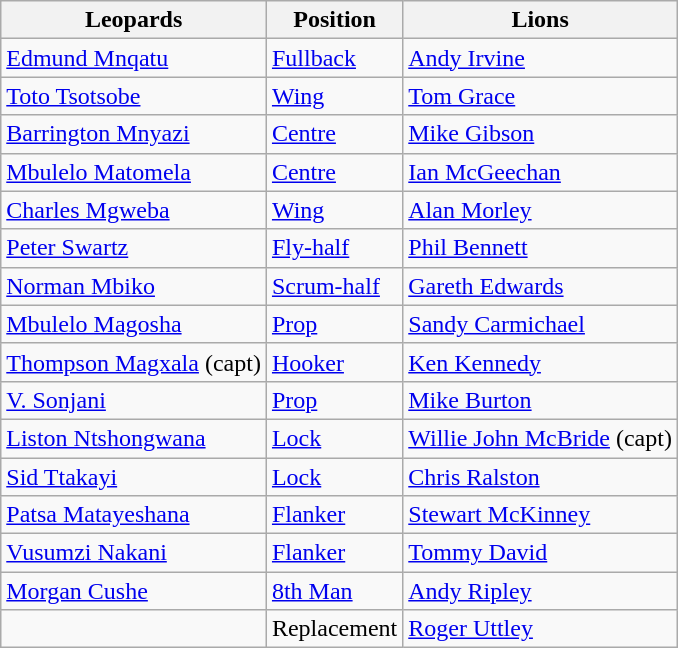<table class="wikitable sortable">
<tr>
<th>Leopards</th>
<th>Position</th>
<th>Lions</th>
</tr>
<tr>
<td><a href='#'>Edmund Mnqatu</a></td>
<td><a href='#'>Fullback</a></td>
<td><a href='#'>Andy Irvine</a></td>
</tr>
<tr>
<td><a href='#'>Toto Tsotsobe</a></td>
<td><a href='#'>Wing</a></td>
<td><a href='#'>Tom Grace</a></td>
</tr>
<tr>
<td><a href='#'>Barrington Mnyazi</a></td>
<td><a href='#'>Centre</a></td>
<td><a href='#'>Mike Gibson</a></td>
</tr>
<tr>
<td><a href='#'>Mbulelo Matomela</a></td>
<td><a href='#'>Centre</a></td>
<td><a href='#'>Ian McGeechan</a></td>
</tr>
<tr>
<td><a href='#'>Charles Mgweba</a></td>
<td><a href='#'>Wing</a></td>
<td><a href='#'>Alan Morley</a></td>
</tr>
<tr>
<td><a href='#'>Peter Swartz</a></td>
<td><a href='#'>Fly-half</a></td>
<td><a href='#'>Phil Bennett</a></td>
</tr>
<tr>
<td><a href='#'>Norman Mbiko</a></td>
<td><a href='#'>Scrum-half</a></td>
<td><a href='#'>Gareth Edwards</a></td>
</tr>
<tr>
<td><a href='#'>Mbulelo Magosha</a></td>
<td><a href='#'>Prop</a></td>
<td><a href='#'>Sandy Carmichael</a></td>
</tr>
<tr>
<td><a href='#'>Thompson Magxala</a> (capt)</td>
<td><a href='#'>Hooker</a></td>
<td><a href='#'>Ken Kennedy</a></td>
</tr>
<tr>
<td><a href='#'>V. Sonjani</a></td>
<td><a href='#'>Prop</a></td>
<td><a href='#'>Mike Burton</a></td>
</tr>
<tr>
<td><a href='#'>Liston Ntshongwana</a></td>
<td><a href='#'>Lock</a></td>
<td><a href='#'>Willie John McBride</a> (capt)</td>
</tr>
<tr>
<td><a href='#'>Sid Ttakayi</a></td>
<td><a href='#'>Lock</a></td>
<td><a href='#'>Chris Ralston</a></td>
</tr>
<tr>
<td><a href='#'>Patsa Matayeshana</a></td>
<td><a href='#'>Flanker</a></td>
<td><a href='#'>Stewart McKinney</a></td>
</tr>
<tr>
<td><a href='#'>Vusumzi Nakani</a></td>
<td><a href='#'>Flanker</a></td>
<td><a href='#'>Tommy David</a></td>
</tr>
<tr>
<td><a href='#'>Morgan Cushe</a></td>
<td><a href='#'>8th Man</a></td>
<td><a href='#'>Andy Ripley</a></td>
</tr>
<tr>
<td></td>
<td>Replacement</td>
<td><a href='#'>Roger Uttley</a></td>
</tr>
</table>
